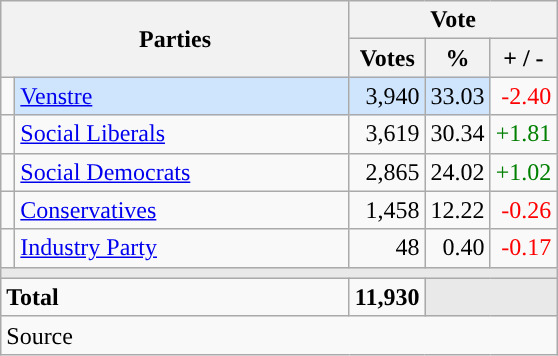<table class="wikitable" style="text-align:right;">
<tr>
<th style="text-align:centre;" rowspan="2" colspan="2" width="225">Parties</th>
<th colspan="3">Vote</th>
</tr>
<tr>
<th width="15">Votes</th>
<th width="15">%</th>
<th width="15">+ / -</th>
</tr>
<tr>
<td width="2" style="color:inherit;background:"></td>
<td bgcolor=#cfe5fe  align="left"><a href='#'>Venstre</a></td>
<td bgcolor=#cfe5fe>3,940</td>
<td bgcolor=#cfe5fe>33.03</td>
<td style=color:red;>-2.40</td>
</tr>
<tr>
<td width="2" style="color:inherit;background:"></td>
<td align="left"><a href='#'>Social Liberals</a></td>
<td>3,619</td>
<td>30.34</td>
<td style=color:green;>+1.81</td>
</tr>
<tr>
<td width="2" style="color:inherit;background:"></td>
<td align="left"><a href='#'>Social Democrats</a></td>
<td>2,865</td>
<td>24.02</td>
<td style=color:green;>+1.02</td>
</tr>
<tr>
<td width="2" style="color:inherit;background:"></td>
<td align="left"><a href='#'>Conservatives</a></td>
<td>1,458</td>
<td>12.22</td>
<td style=color:red;>-0.26</td>
</tr>
<tr>
<td width="2" style="color:inherit;background:"></td>
<td align="left"><a href='#'>Industry Party</a></td>
<td>48</td>
<td>0.40</td>
<td style=color:red;>-0.17</td>
</tr>
<tr>
<td colspan="7" bgcolor="#E9E9E9"></td>
</tr>
<tr>
<td align="left" colspan="2"><strong>Total</strong></td>
<td><strong>11,930</strong></td>
<td bgcolor="#E9E9E9" colspan="2"></td>
</tr>
<tr>
<td align="left" colspan="6">Source</td>
</tr>
</table>
